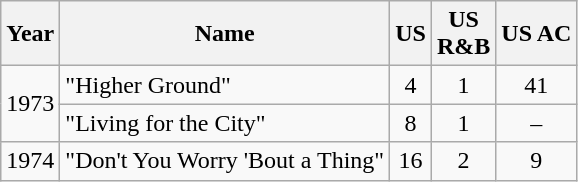<table class="wikitable">
<tr>
<th align="left">Year</th>
<th>Name</th>
<th align="left">US</th>
<th>US<br>R&B</th>
<th>US AC</th>
</tr>
<tr>
<td rowspan="2">1973</td>
<td>"Higher Ground"</td>
<td style="text-align:center;">4</td>
<td style="text-align:center;">1</td>
<td style="text-align:center;">41</td>
</tr>
<tr>
<td>"Living for the City"</td>
<td style="text-align:center;">8</td>
<td style="text-align:center;">1</td>
<td style="text-align:center;">–</td>
</tr>
<tr>
<td>1974</td>
<td>"Don't You Worry 'Bout a Thing"</td>
<td style="text-align:center;">16</td>
<td style="text-align:center;">2</td>
<td style="text-align:center;">9</td>
</tr>
</table>
